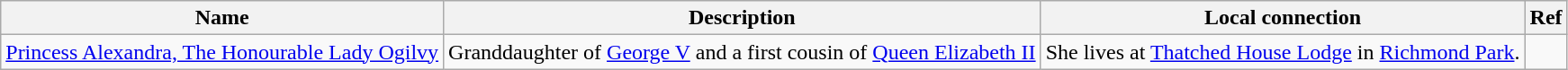<table class="wikitable sortable">
<tr>
<th width=>Name</th>
<th width=>Description</th>
<th width=>Local connection</th>
<th width=>Ref</th>
</tr>
<tr>
<td><a href='#'>Princess Alexandra, The Honourable Lady Ogilvy</a></td>
<td>Granddaughter of <a href='#'>George V</a> and a first cousin of <a href='#'>Queen Elizabeth II</a></td>
<td>She lives at <a href='#'>Thatched House Lodge</a> in <a href='#'>Richmond Park</a>.</td>
<td></td>
</tr>
</table>
